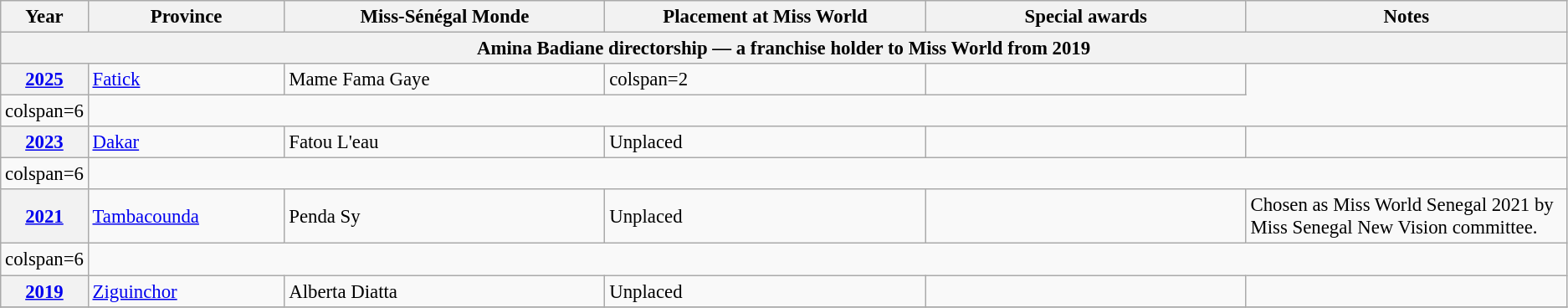<table class="wikitable " style="font-size: 95%;">
<tr>
<th width="60">Year</th>
<th width="150">Province</th>
<th width="250">Miss-Sénégal Monde</th>
<th width="250">Placement at Miss World</th>
<th width="250">Special awards</th>
<th width="250">Notes</th>
</tr>
<tr>
<th colspan="6">Amina Badiane directorship — a franchise holder to Miss World from 2019</th>
</tr>
<tr>
<th><a href='#'>2025</a></th>
<td><a href='#'>Fatick</a></td>
<td>Mame Fama Gaye</td>
<td>colspan=2 </td>
<td></td>
</tr>
<tr>
<td>colspan=6 </td>
</tr>
<tr>
<th><a href='#'>2023</a></th>
<td><a href='#'>Dakar</a></td>
<td>Fatou L'eau</td>
<td>Unplaced</td>
<td></td>
<td></td>
</tr>
<tr>
<td>colspan=6 </td>
</tr>
<tr>
<th><a href='#'>2021</a></th>
<td><a href='#'>Tambacounda</a></td>
<td>Penda Sy</td>
<td>Unplaced</td>
<td></td>
<td>Chosen as Miss World Senegal 2021 by Miss Senegal New Vision committee.</td>
</tr>
<tr>
<td>colspan=6 </td>
</tr>
<tr>
<th><a href='#'>2019</a></th>
<td><a href='#'>Ziguinchor</a></td>
<td>Alberta Diatta</td>
<td>Unplaced</td>
<td></td>
<td></td>
</tr>
<tr>
</tr>
</table>
